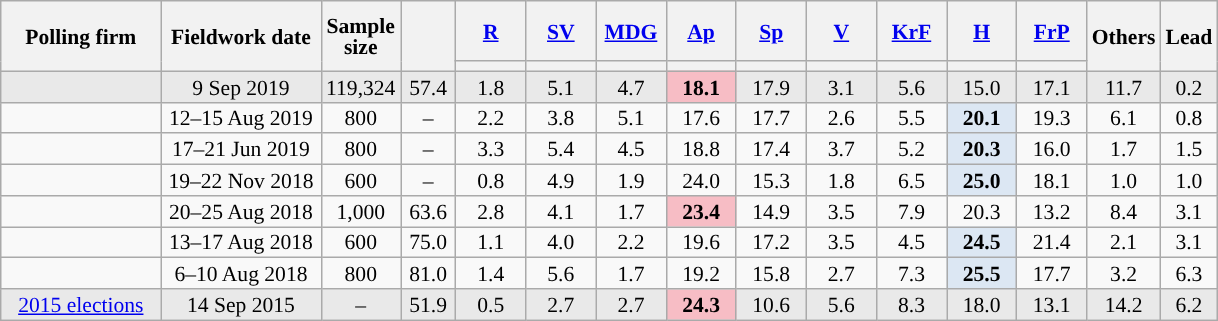<table class="wikitable sortable" style="text-align:center;font-size:90%;line-height:14px;">
<tr style="height:40px;">
<th style="width:100px;" rowspan="2">Polling firm</th>
<th style="width:100px;" rowspan="2">Fieldwork date</th>
<th style="width:35px;" rowspan="2">Sample<br>size</th>
<th style="width:30px;" rowspan="2"></th>
<th class="unsortable" style="width:40px;"><a href='#'>R</a></th>
<th class="unsortable" style="width:40px;"><a href='#'>SV</a></th>
<th class="unsortable" style="width:40px;"><a href='#'>MDG</a></th>
<th class="unsortable" style="width:40px;"><a href='#'>Ap</a></th>
<th class="unsortable" style="width:40px;"><a href='#'>Sp</a></th>
<th class="unsortable" style="width:40px;"><a href='#'>V</a></th>
<th class="unsortable" style="width:40px;"><a href='#'>KrF</a></th>
<th class="unsortable" style="width:40px;"><a href='#'>H</a></th>
<th class="unsortable" style="width:40px;"><a href='#'>FrP</a></th>
<th class="unsortable" style="width:30px;" rowspan="2">Others</th>
<th style="width:30px;" rowspan="2">Lead</th>
</tr>
<tr>
<th style="background:"></th>
<th style="background:"></th>
<th style="background:"></th>
<th style="background:"></th>
<th style="background:"></th>
<th style="background:"></th>
<th style="background:"></th>
<th style="background:"></th>
<th style="background:"></th>
</tr>
<tr style="background:#E9E9E9;">
<td></td>
<td data-sort-value="2019-09-09">9 Sep 2019</td>
<td>119,324</td>
<td>57.4</td>
<td>1.8</td>
<td>5.1</td>
<td>4.7</td>
<td style="background:#F7BDC5;"><strong>18.1</strong></td>
<td>17.9</td>
<td>3.1</td>
<td>5.6</td>
<td>15.0</td>
<td>17.1</td>
<td>11.7</td>
<td style="background:">0.2</td>
</tr>
<tr>
<td></td>
<td data-sort-value="2019-08-19">12–15 Aug 2019</td>
<td>800</td>
<td>–</td>
<td>2.2</td>
<td>3.8</td>
<td>5.1</td>
<td>17.6</td>
<td>17.7</td>
<td>2.6</td>
<td>5.5</td>
<td style="background:#DCE7F3;"><strong>20.1</strong></td>
<td>19.3</td>
<td>6.1</td>
<td style="background:">0.8</td>
</tr>
<tr>
<td></td>
<td data-sort-value="2019-06-21">17–21 Jun 2019</td>
<td>800</td>
<td>–</td>
<td>3.3</td>
<td>5.4</td>
<td>4.5</td>
<td>18.8</td>
<td>17.4</td>
<td>3.7</td>
<td>5.2</td>
<td style="background:#DCE7F3;"><strong>20.3</strong></td>
<td>16.0</td>
<td>1.7</td>
<td style="background:">1.5</td>
</tr>
<tr>
<td></td>
<td data-sort-value="2018-11-22">19–22 Nov 2018</td>
<td>600</td>
<td>–</td>
<td>0.8</td>
<td>4.9</td>
<td>1.9</td>
<td>24.0</td>
<td>15.3</td>
<td>1.8</td>
<td>6.5</td>
<td style="background:#DCE7F3;"><strong>25.0</strong></td>
<td>18.1</td>
<td>1.0</td>
<td style="background:">1.0</td>
</tr>
<tr>
<td></td>
<td data-sort-value="2018-08-25">20–25 Aug 2018</td>
<td>1,000</td>
<td>63.6</td>
<td>2.8</td>
<td>4.1</td>
<td>1.7</td>
<td style="background:#F7BDC5;"><strong>23.4</strong></td>
<td>14.9</td>
<td>3.5</td>
<td>7.9</td>
<td>20.3</td>
<td>13.2</td>
<td>8.4</td>
<td style="background:">3.1</td>
</tr>
<tr>
<td></td>
<td data-sort-value="2018-08-17">13–17 Aug 2018</td>
<td>600</td>
<td>75.0</td>
<td>1.1</td>
<td>4.0</td>
<td>2.2</td>
<td>19.6</td>
<td>17.2</td>
<td>3.5</td>
<td>4.5</td>
<td style="background:#DCE7F3;"><strong>24.5</strong></td>
<td>21.4</td>
<td>2.1</td>
<td style="background:">3.1</td>
</tr>
<tr>
<td></td>
<td data-sort-value="2018-08-10">6–10 Aug 2018</td>
<td>800</td>
<td>81.0</td>
<td>1.4</td>
<td>5.6</td>
<td>1.7</td>
<td>19.2</td>
<td>15.8</td>
<td>2.7</td>
<td>7.3</td>
<td style="background:#DCE7F3;"><strong>25.5</strong></td>
<td>17.7</td>
<td>3.2</td>
<td style="background:">6.3</td>
</tr>
<tr style="background:#E9E9E9;">
<td><a href='#'>2015 elections</a></td>
<td data-sort-value="2015-09-14">14 Sep 2015</td>
<td>–</td>
<td>51.9</td>
<td>0.5</td>
<td>2.7</td>
<td>2.7</td>
<td style="background:#F7BDC5;"><strong>24.3</strong></td>
<td>10.6</td>
<td>5.6</td>
<td>8.3</td>
<td>18.0</td>
<td>13.1</td>
<td>14.2</td>
<td style="background:">6.2</td>
</tr>
</table>
